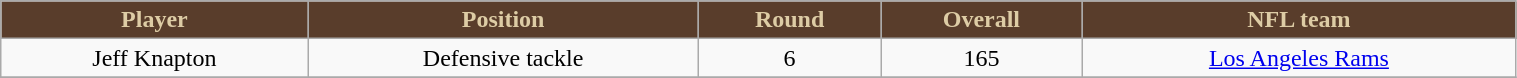<table class="wikitable" width="80%">
<tr align="center"  style="background:#593D2B;color:#DDCCA5;">
<td><strong>Player</strong></td>
<td><strong>Position</strong></td>
<td><strong>Round</strong></td>
<td><strong>Overall</strong></td>
<td><strong>NFL team</strong></td>
</tr>
<tr align="center" bgcolor="">
<td>Jeff Knapton</td>
<td>Defensive tackle</td>
<td>6</td>
<td>165</td>
<td><a href='#'>Los Angeles Rams</a></td>
</tr>
<tr align="center" bgcolor="">
</tr>
</table>
